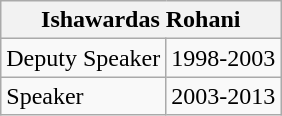<table class="wikitable">
<tr>
<th colspan="2">Ishawardas Rohani</th>
</tr>
<tr>
<td>Deputy Speaker</td>
<td>1998-2003</td>
</tr>
<tr>
<td>Speaker</td>
<td>2003-2013</td>
</tr>
</table>
